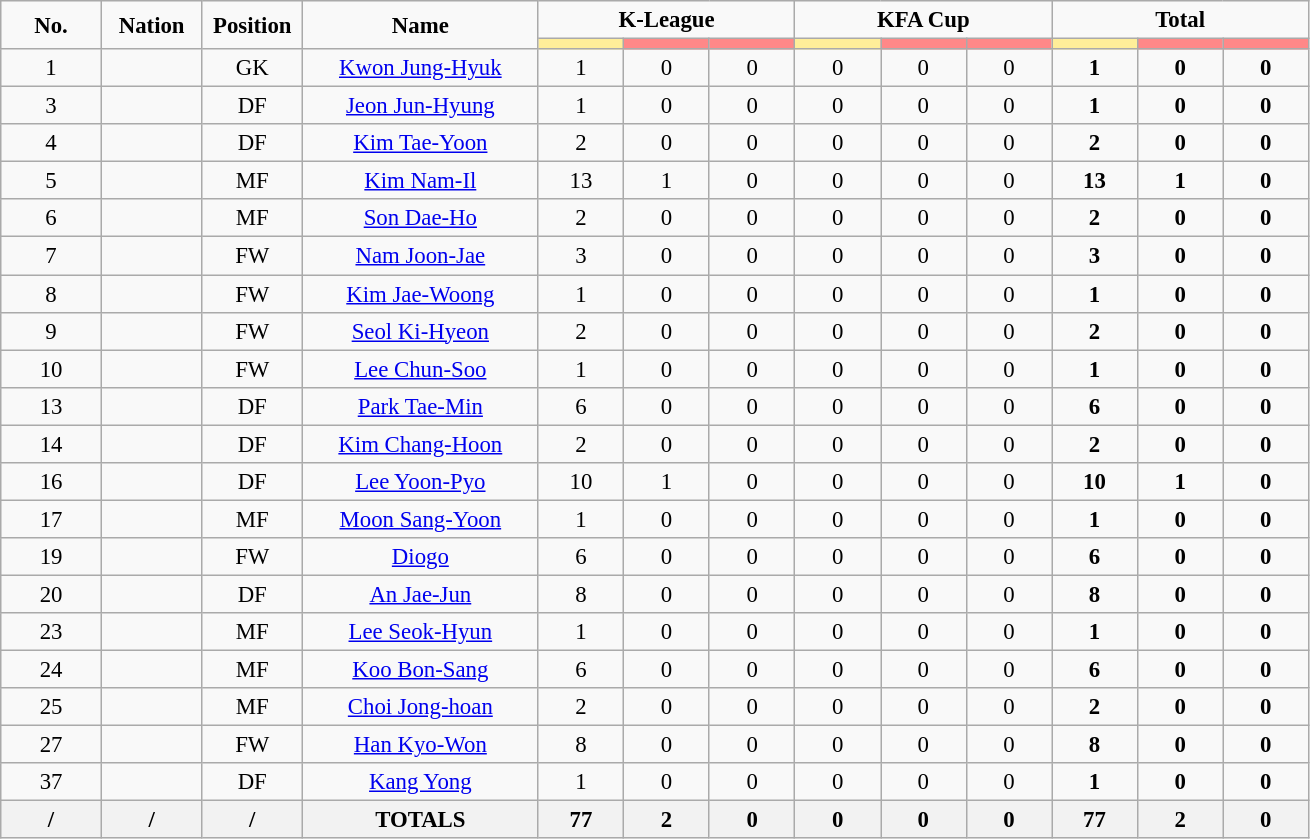<table class="wikitable" style="font-size: 95%; text-align: center;">
<tr>
<td rowspan="2" width="60" align="center"><strong>No.</strong></td>
<td rowspan="2" width="60" align="center"><strong>Nation</strong></td>
<td rowspan="2" width="60" align="center"><strong>Position</strong></td>
<td rowspan="2" width="150" align="center"><strong>Name</strong></td>
<td colspan="3" width="100" align="center"><strong>K-League</strong></td>
<td colspan="3" width="100" align="center"><strong>KFA Cup</strong></td>
<td colspan="3" width="100" align="center"><strong>Total</strong></td>
</tr>
<tr>
<th width="50" style="background: #FFEE99"></th>
<th width="50" style="background: #FF8888"></th>
<th width="50" style="background: #FF8888"></th>
<th width="50" style="background: #FFEE99"></th>
<th width="50" style="background: #FF8888"></th>
<th width="50" style="background: #FF8888"></th>
<th width="50" style="background: #FFEE99"></th>
<th width="50" style="background: #FF8888"></th>
<th width="50" style="background: #FF8888"></th>
</tr>
<tr>
<td>1</td>
<td></td>
<td>GK</td>
<td><a href='#'>Kwon Jung-Hyuk</a></td>
<td>1</td>
<td>0</td>
<td>0</td>
<td>0</td>
<td>0</td>
<td>0</td>
<td><strong>1</strong></td>
<td><strong>0</strong></td>
<td><strong>0</strong></td>
</tr>
<tr>
<td>3</td>
<td></td>
<td>DF</td>
<td><a href='#'>Jeon Jun-Hyung</a></td>
<td>1</td>
<td>0</td>
<td>0</td>
<td>0</td>
<td>0</td>
<td>0</td>
<td><strong>1</strong></td>
<td><strong>0</strong></td>
<td><strong>0</strong></td>
</tr>
<tr>
<td>4</td>
<td></td>
<td>DF</td>
<td><a href='#'>Kim Tae-Yoon</a></td>
<td>2</td>
<td>0</td>
<td>0</td>
<td>0</td>
<td>0</td>
<td>0</td>
<td><strong>2</strong></td>
<td><strong>0</strong></td>
<td><strong>0</strong></td>
</tr>
<tr>
<td>5</td>
<td></td>
<td>MF</td>
<td><a href='#'>Kim Nam-Il</a></td>
<td>13</td>
<td>1</td>
<td>0</td>
<td>0</td>
<td>0</td>
<td>0</td>
<td><strong>13</strong></td>
<td><strong>1</strong></td>
<td><strong>0</strong></td>
</tr>
<tr>
<td>6</td>
<td></td>
<td>MF</td>
<td><a href='#'>Son Dae-Ho</a></td>
<td>2</td>
<td>0</td>
<td>0</td>
<td>0</td>
<td>0</td>
<td>0</td>
<td><strong>2</strong></td>
<td><strong>0</strong></td>
<td><strong>0</strong></td>
</tr>
<tr>
<td>7</td>
<td></td>
<td>FW</td>
<td><a href='#'>Nam Joon-Jae</a></td>
<td>3</td>
<td>0</td>
<td>0</td>
<td>0</td>
<td>0</td>
<td>0</td>
<td><strong>3</strong></td>
<td><strong>0</strong></td>
<td><strong>0</strong></td>
</tr>
<tr>
<td>8</td>
<td></td>
<td>FW</td>
<td><a href='#'>Kim Jae-Woong</a></td>
<td>1</td>
<td>0</td>
<td>0</td>
<td>0</td>
<td>0</td>
<td>0</td>
<td><strong>1</strong></td>
<td><strong>0</strong></td>
<td><strong>0</strong></td>
</tr>
<tr>
<td>9</td>
<td></td>
<td>FW</td>
<td><a href='#'>Seol Ki-Hyeon</a></td>
<td>2</td>
<td>0</td>
<td>0</td>
<td>0</td>
<td>0</td>
<td>0</td>
<td><strong>2</strong></td>
<td><strong>0</strong></td>
<td><strong>0</strong></td>
</tr>
<tr>
<td>10</td>
<td></td>
<td>FW</td>
<td><a href='#'>Lee Chun-Soo</a></td>
<td>1</td>
<td>0</td>
<td>0</td>
<td>0</td>
<td>0</td>
<td>0</td>
<td><strong>1</strong></td>
<td><strong>0</strong></td>
<td><strong>0</strong></td>
</tr>
<tr>
<td>13</td>
<td></td>
<td>DF</td>
<td><a href='#'>Park Tae-Min</a></td>
<td>6</td>
<td>0</td>
<td>0</td>
<td>0</td>
<td>0</td>
<td>0</td>
<td><strong>6</strong></td>
<td><strong>0</strong></td>
<td><strong>0</strong></td>
</tr>
<tr>
<td>14</td>
<td></td>
<td>DF</td>
<td><a href='#'>Kim Chang-Hoon</a></td>
<td>2</td>
<td>0</td>
<td>0</td>
<td>0</td>
<td>0</td>
<td>0</td>
<td><strong>2</strong></td>
<td><strong>0</strong></td>
<td><strong>0</strong></td>
</tr>
<tr>
<td>16</td>
<td></td>
<td>DF</td>
<td><a href='#'>Lee Yoon-Pyo</a></td>
<td>10</td>
<td>1</td>
<td>0</td>
<td>0</td>
<td>0</td>
<td>0</td>
<td><strong>10</strong></td>
<td><strong>1</strong></td>
<td><strong>0</strong></td>
</tr>
<tr>
<td>17</td>
<td></td>
<td>MF</td>
<td><a href='#'>Moon Sang-Yoon</a></td>
<td>1</td>
<td>0</td>
<td>0</td>
<td>0</td>
<td>0</td>
<td>0</td>
<td><strong>1</strong></td>
<td><strong>0</strong></td>
<td><strong>0</strong></td>
</tr>
<tr>
<td>19</td>
<td></td>
<td>FW</td>
<td><a href='#'>Diogo</a></td>
<td>6</td>
<td>0</td>
<td>0</td>
<td>0</td>
<td>0</td>
<td>0</td>
<td><strong>6</strong></td>
<td><strong>0</strong></td>
<td><strong>0</strong></td>
</tr>
<tr>
<td>20</td>
<td></td>
<td>DF</td>
<td><a href='#'>An Jae-Jun</a></td>
<td>8</td>
<td>0</td>
<td>0</td>
<td>0</td>
<td>0</td>
<td>0</td>
<td><strong>8</strong></td>
<td><strong>0</strong></td>
<td><strong>0</strong></td>
</tr>
<tr>
<td>23</td>
<td></td>
<td>MF</td>
<td><a href='#'>Lee Seok-Hyun</a></td>
<td>1</td>
<td>0</td>
<td>0</td>
<td>0</td>
<td>0</td>
<td>0</td>
<td><strong>1</strong></td>
<td><strong>0</strong></td>
<td><strong>0</strong></td>
</tr>
<tr>
<td>24</td>
<td></td>
<td>MF</td>
<td><a href='#'>Koo Bon-Sang</a></td>
<td>6</td>
<td>0</td>
<td>0</td>
<td>0</td>
<td>0</td>
<td>0</td>
<td><strong>6</strong></td>
<td><strong>0</strong></td>
<td><strong>0</strong></td>
</tr>
<tr>
<td>25</td>
<td></td>
<td>MF</td>
<td><a href='#'>Choi Jong-hoan</a></td>
<td>2</td>
<td>0</td>
<td>0</td>
<td>0</td>
<td>0</td>
<td>0</td>
<td><strong>2</strong></td>
<td><strong>0</strong></td>
<td><strong>0</strong></td>
</tr>
<tr>
<td>27</td>
<td></td>
<td>FW</td>
<td><a href='#'>Han Kyo-Won</a></td>
<td>8</td>
<td>0</td>
<td>0</td>
<td>0</td>
<td>0</td>
<td>0</td>
<td><strong>8</strong></td>
<td><strong>0</strong></td>
<td><strong>0</strong></td>
</tr>
<tr>
<td>37</td>
<td></td>
<td>DF</td>
<td><a href='#'>Kang Yong</a></td>
<td>1</td>
<td>0</td>
<td>0</td>
<td>0</td>
<td>0</td>
<td>0</td>
<td><strong>1</strong></td>
<td><strong>0</strong></td>
<td><strong>0</strong></td>
</tr>
<tr>
<th>/</th>
<th>/</th>
<th>/</th>
<th>TOTALS</th>
<th>77</th>
<th>2</th>
<th>0</th>
<th>0</th>
<th>0</th>
<th>0</th>
<th>77</th>
<th>2</th>
<th>0</th>
</tr>
</table>
